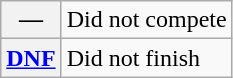<table class="wikitable">
<tr>
<th scope="row">—</th>
<td>Did not compete</td>
</tr>
<tr>
<th scope="row"><a href='#'>DNF</a></th>
<td>Did not finish</td>
</tr>
</table>
